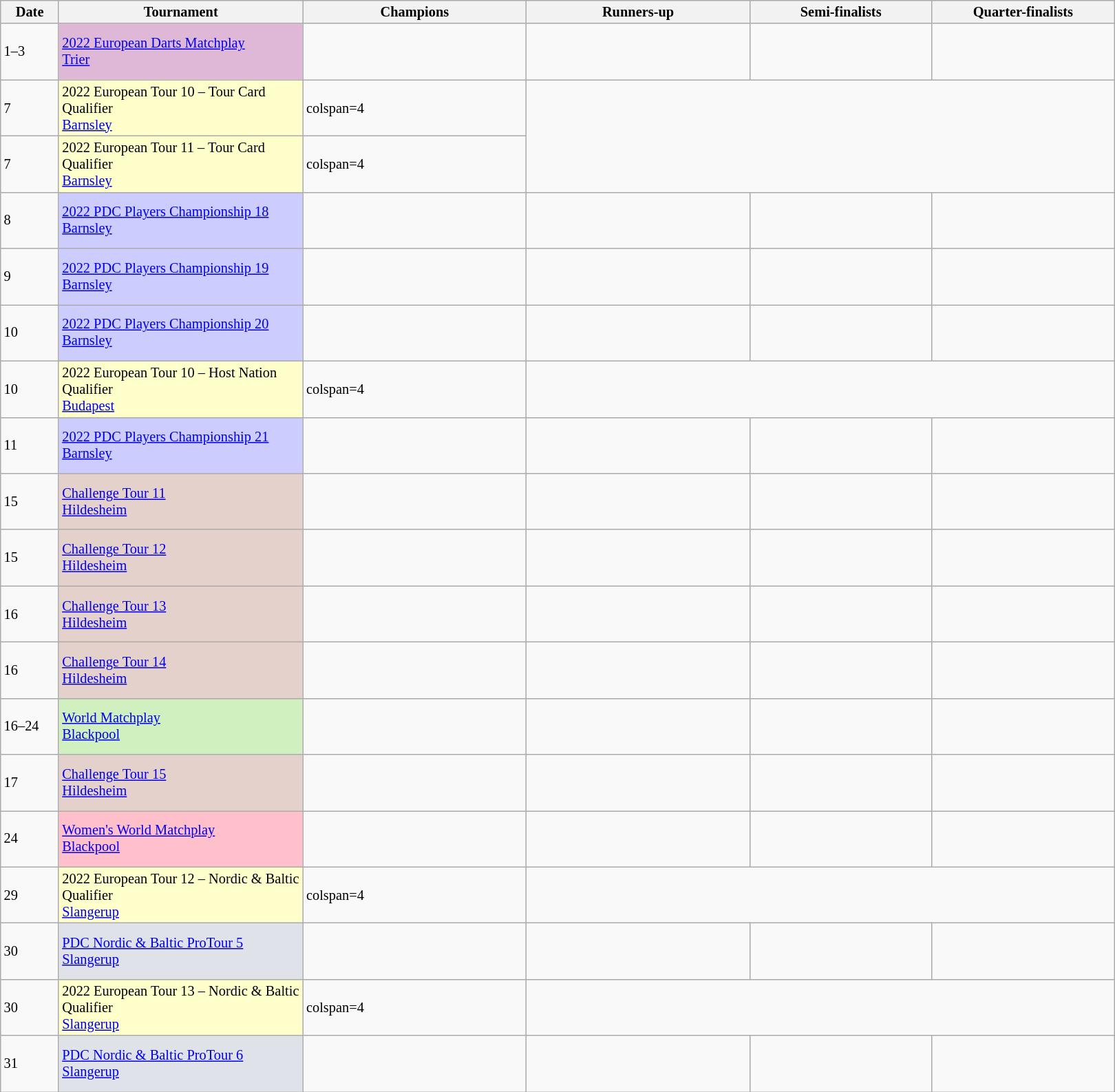<table class=wikitable style=font-size:85%>
<tr>
<th width=50>Date</th>
<th width=230>Tournament</th>
<th width=210>Champions</th>
<th width=210>Runners-up</th>
<th width=170>Semi-finalists</th>
<th width=170>Quarter-finalists</th>
</tr>
<tr>
<td>1–3</td>
<td bgcolor="#dfb8d8"><a href='#'>2022 European Darts Matchplay</a> <br>  <a href='#'>Trier</a></td>
<td></td>
<td></td>
<td> <br> </td>
<td> <br>  <br>  <br> </td>
</tr>
<tr>
<td>7</td>
<td bgcolor="ffffcc">2022 European Tour 10 – Tour Card Qualifier <br> <a href='#'>Barnsley</a></td>
<td>colspan=4 </td>
</tr>
<tr>
<td>7</td>
<td bgcolor="ffffcc">2022 European Tour 11 – Tour Card Qualifier <br> <a href='#'>Barnsley</a></td>
<td>colspan=4 </td>
</tr>
<tr>
<td>8</td>
<td bgcolor="#ccccff"><a href='#'>2022 PDC Players Championship 18</a> <br>  <a href='#'>Barnsley</a></td>
<td></td>
<td></td>
<td> <br> </td>
<td> <br>  <br>  <br> </td>
</tr>
<tr>
<td>9</td>
<td bgcolor="#ccccff"><a href='#'>2022 PDC Players Championship 19</a> <br>  <a href='#'>Barnsley</a></td>
<td></td>
<td></td>
<td> <br> </td>
<td> <br>  <br>  <br> </td>
</tr>
<tr>
<td>10</td>
<td bgcolor="#ccccff"><a href='#'>2022 PDC Players Championship 20</a> <br>  <a href='#'>Barnsley</a></td>
<td></td>
<td></td>
<td> <br> </td>
<td> <br>  <br>  <br> </td>
</tr>
<tr>
<td>10</td>
<td bgcolor="ffffcc">2022 European Tour 10 – Host Nation Qualifier <br> <a href='#'>Budapest</a></td>
<td>colspan=4 </td>
</tr>
<tr>
<td>11</td>
<td bgcolor="#ccccff"><a href='#'>2022 PDC Players Championship 21</a> <br>  <a href='#'>Barnsley</a></td>
<td></td>
<td></td>
<td> <br> </td>
<td> <br>  <br>  <br> </td>
</tr>
<tr>
<td>15</td>
<td bgcolor="#e5d1cb"><a href='#'>Challenge Tour 11</a> <br>  <a href='#'>Hildesheim</a></td>
<td></td>
<td></td>
<td> <br> </td>
<td> <br>  <br>  <br> </td>
</tr>
<tr>
<td>15</td>
<td bgcolor="#e5d1cb"><a href='#'>Challenge Tour 12</a> <br>  <a href='#'>Hildesheim</a></td>
<td></td>
<td></td>
<td> <br> </td>
<td> <br>  <br>  <br> </td>
</tr>
<tr>
<td>16</td>
<td bgcolor="#e5d1cb"><a href='#'>Challenge Tour 13</a> <br>  <a href='#'>Hildesheim</a></td>
<td></td>
<td></td>
<td> <br> </td>
<td> <br>  <br>  <br> </td>
</tr>
<tr>
<td>16</td>
<td bgcolor="#e5d1cb"><a href='#'>Challenge Tour 14</a> <br>  <a href='#'>Hildesheim</a></td>
<td></td>
<td></td>
<td> <br> </td>
<td> <br>  <br>  <br> </td>
</tr>
<tr>
<td>16–24</td>
<td bgcolor="#d0f0c0"><a href='#'>World Matchplay</a> <br>  <a href='#'>Blackpool</a></td>
<td></td>
<td></td>
<td> <br> </td>
<td> <br>  <br>  <br> </td>
</tr>
<tr>
<td>17</td>
<td bgcolor="#e5d1cb"><a href='#'>Challenge Tour 15</a><br>  <a href='#'>Hildesheim</a></td>
<td></td>
<td></td>
<td> <br> </td>
<td> <br>  <br>  <br> </td>
</tr>
<tr>
<td>24</td>
<td bgcolor="#ffc0cb"><a href='#'>Women's World Matchplay</a> <br>  <a href='#'>Blackpool</a></td>
<td></td>
<td></td>
<td> <br> </td>
<td> <br>  <br>  <br> </td>
</tr>
<tr>
<td>29</td>
<td bgcolor="ffffcc">2022 European Tour 12 – Nordic & Baltic Qualifier <br> <a href='#'>Slangerup</a></td>
<td>colspan=4 </td>
</tr>
<tr>
<td>30</td>
<td bgcolor="#dfe2e9"><a href='#'>PDC Nordic & Baltic ProTour 5</a> <br>  <a href='#'>Slangerup</a></td>
<td></td>
<td></td>
<td> <br> </td>
<td> <br>  <br>  <br> </td>
</tr>
<tr>
<td>30</td>
<td bgcolor="ffffcc">2022 European Tour 13 – Nordic & Baltic Qualifier <br> <a href='#'>Slangerup</a></td>
<td>colspan=4 </td>
</tr>
<tr>
<td>31</td>
<td bgcolor="#dfe2e9"><a href='#'>PDC Nordic & Baltic ProTour 6</a> <br>  <a href='#'>Slangerup</a></td>
<td></td>
<td></td>
<td> <br> </td>
<td> <br>  <br>  <br> </td>
</tr>
</table>
